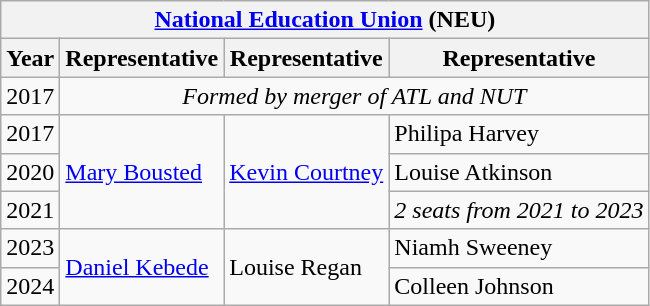<table class="wikitable">
<tr>
<th colspan=4><a href='#'>National Education Union</a> (NEU)</th>
</tr>
<tr>
<th>Year</th>
<th>Representative</th>
<th>Representative</th>
<th>Representative</th>
</tr>
<tr>
<td>2017</td>
<td colspan=3 align="center"><em>Formed by merger of ATL and NUT</em></td>
</tr>
<tr>
<td>2017</td>
<td rowspan=3><a href='#'>Mary Bousted</a></td>
<td rowspan=3><a href='#'>Kevin Courtney</a></td>
<td>Philipa Harvey</td>
</tr>
<tr>
<td>2020</td>
<td>Louise Atkinson</td>
</tr>
<tr>
<td>2021</td>
<td><em>2 seats from 2021 to 2023</em></td>
</tr>
<tr>
<td>2023</td>
<td rowspan=2><a href='#'>Daniel Kebede</a></td>
<td rowspan=2>Louise Regan</td>
<td>Niamh Sweeney</td>
</tr>
<tr>
<td>2024</td>
<td>Colleen Johnson</td>
</tr>
</table>
